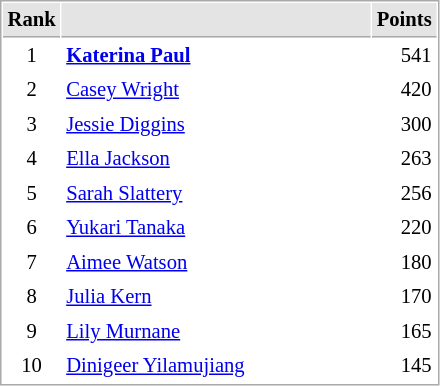<table cellspacing="1" cellpadding="3" style="border:1px solid #AAAAAA;font-size:86%">
<tr style="background-color: #E4E4E4;">
<th style="border-bottom:1px solid #AAAAAA" width=10>Rank</th>
<th style="border-bottom:1px solid #AAAAAA" width=200></th>
<th style="border-bottom:1px solid #AAAAAA" width=20 align=right>Points</th>
</tr>
<tr>
<td align=center>1</td>
<td> <strong><a href='#'>Katerina Paul</a></strong></td>
<td align=right>541</td>
</tr>
<tr>
<td align=center>2</td>
<td> <a href='#'>Casey Wright</a></td>
<td align=right>420</td>
</tr>
<tr>
<td align=center>3</td>
<td> <a href='#'>Jessie Diggins</a></td>
<td align=right>300</td>
</tr>
<tr>
<td align=center>4</td>
<td> <a href='#'>Ella Jackson</a></td>
<td align=right>263</td>
</tr>
<tr>
<td align=center>5</td>
<td> <a href='#'>Sarah Slattery</a></td>
<td align=right>256</td>
</tr>
<tr>
<td align=center>6</td>
<td> <a href='#'>Yukari Tanaka</a></td>
<td align=right>220</td>
</tr>
<tr>
<td align=center>7</td>
<td> <a href='#'>Aimee Watson</a></td>
<td align=right>180</td>
</tr>
<tr>
<td align=center>8</td>
<td> <a href='#'>Julia Kern</a></td>
<td align=right>170</td>
</tr>
<tr>
<td align=center>9</td>
<td> <a href='#'>Lily Murnane</a></td>
<td align=right>165</td>
</tr>
<tr>
<td align=center>10</td>
<td> <a href='#'>Dinigeer Yilamujiang</a></td>
<td align=right>145</td>
</tr>
</table>
